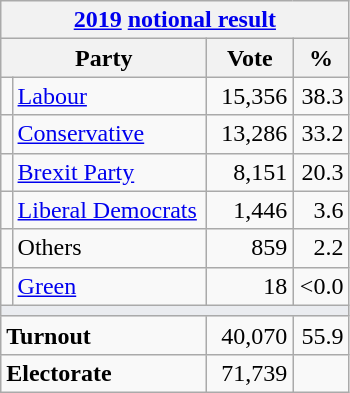<table class="wikitable">
<tr>
<th colspan="4"><a href='#'>2019</a> <a href='#'>notional result</a></th>
</tr>
<tr>
<th bgcolor="#DDDDFF" width="130px" colspan="2">Party</th>
<th bgcolor="#DDDDFF" width="50px">Vote</th>
<th bgcolor="#DDDDFF" width="30px">%</th>
</tr>
<tr>
<td></td>
<td><a href='#'>Labour</a></td>
<td align=right>15,356</td>
<td align=right>38.3</td>
</tr>
<tr>
<td></td>
<td><a href='#'>Conservative</a></td>
<td align=right>13,286</td>
<td align=right>33.2</td>
</tr>
<tr>
<td></td>
<td><a href='#'>Brexit Party</a></td>
<td align=right>8,151</td>
<td align=right>20.3</td>
</tr>
<tr>
<td></td>
<td><a href='#'>Liberal Democrats</a></td>
<td align=right>1,446</td>
<td align=right>3.6</td>
</tr>
<tr>
<td></td>
<td>Others</td>
<td align=right>859</td>
<td align=right>2.2</td>
</tr>
<tr>
<td></td>
<td><a href='#'>Green</a></td>
<td align=right>18</td>
<td align=right><0.0</td>
</tr>
<tr>
<td colspan="4" bgcolor="#EAECF0"></td>
</tr>
<tr>
<td colspan="2"><strong>Turnout</strong></td>
<td align=right>40,070</td>
<td align=right>55.9</td>
</tr>
<tr>
<td colspan="2"><strong>Electorate</strong></td>
<td align=right>71,739</td>
</tr>
</table>
